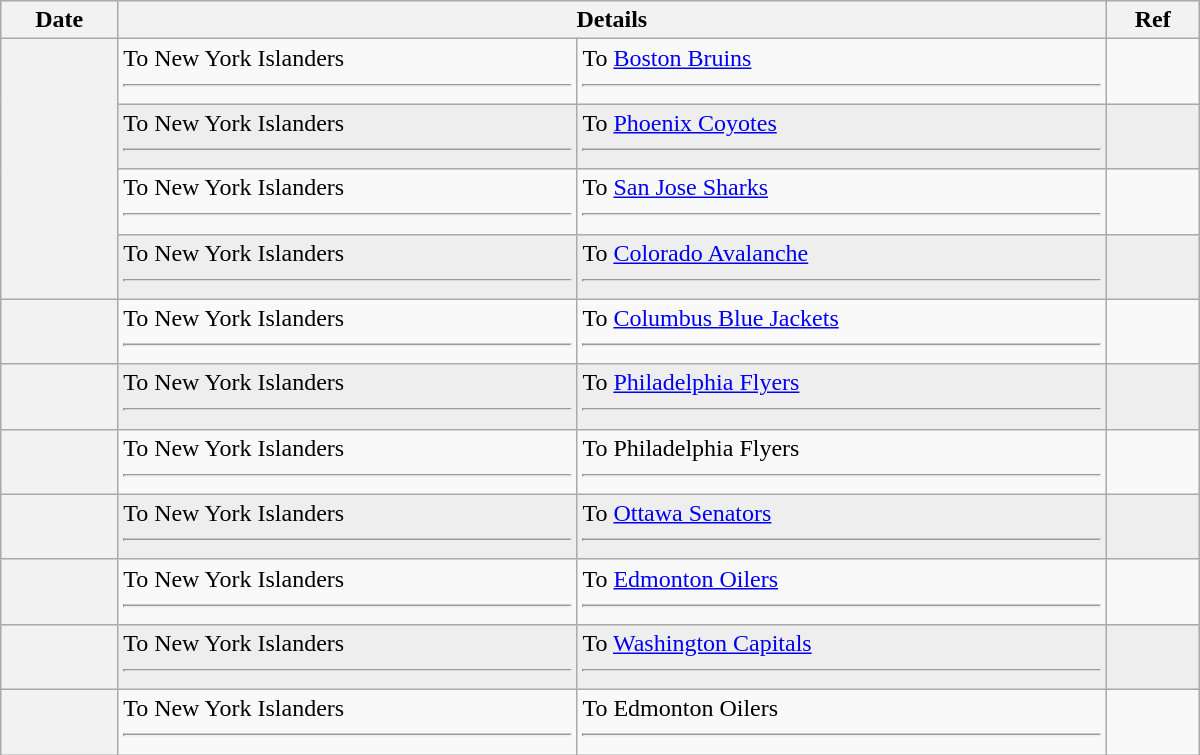<table class="wikitable plainrowheaders" style="width: 50em;">
<tr>
<th scope="col">Date</th>
<th scope="col" colspan="2">Details</th>
<th scope="col">Ref</th>
</tr>
<tr>
<th scope="row" rowspan=4></th>
<td valign="top">To New York Islanders <hr></td>
<td valign="top">To <a href='#'>Boston Bruins</a> <hr></td>
<td></td>
</tr>
<tr bgcolor="#eeeeee">
<td valign="top">To New York Islanders <hr></td>
<td valign="top">To <a href='#'>Phoenix Coyotes</a> <hr></td>
<td></td>
</tr>
<tr>
<td valign="top">To New York Islanders <hr></td>
<td valign="top">To <a href='#'>San Jose Sharks</a> <hr></td>
<td></td>
</tr>
<tr bgcolor="#eeeeee">
<td valign="top">To New York Islanders <hr></td>
<td valign="top">To <a href='#'>Colorado Avalanche</a> <hr></td>
<td></td>
</tr>
<tr>
<th scope="row"></th>
<td valign="top">To New York Islanders <hr></td>
<td valign="top">To <a href='#'>Columbus Blue Jackets</a> <hr></td>
<td></td>
</tr>
<tr bgcolor="#eeeeee">
<th scope="row"></th>
<td valign="top">To New York Islanders <hr></td>
<td valign="top">To <a href='#'>Philadelphia Flyers</a> <hr></td>
<td></td>
</tr>
<tr>
<th scope="row"></th>
<td valign="top">To New York Islanders <hr></td>
<td valign="top">To Philadelphia Flyers <hr></td>
<td></td>
</tr>
<tr bgcolor="#eeeeee">
<th scope="row"></th>
<td valign="top">To New York Islanders <hr></td>
<td valign="top">To <a href='#'>Ottawa Senators</a> <hr></td>
<td></td>
</tr>
<tr>
<th scope="row"></th>
<td valign="top">To New York Islanders<hr></td>
<td valign="top">To <a href='#'>Edmonton Oilers</a><hr></td>
<td></td>
</tr>
<tr bgcolor="#eeeeee">
<th scope="row"></th>
<td valign="top">To New York Islanders<hr></td>
<td valign="top">To <a href='#'>Washington Capitals</a><hr></td>
<td></td>
</tr>
<tr>
<th scope="row"></th>
<td valign="top">To New York Islanders<hr></td>
<td valign="top">To Edmonton Oilers<hr></td>
<td></td>
</tr>
</table>
